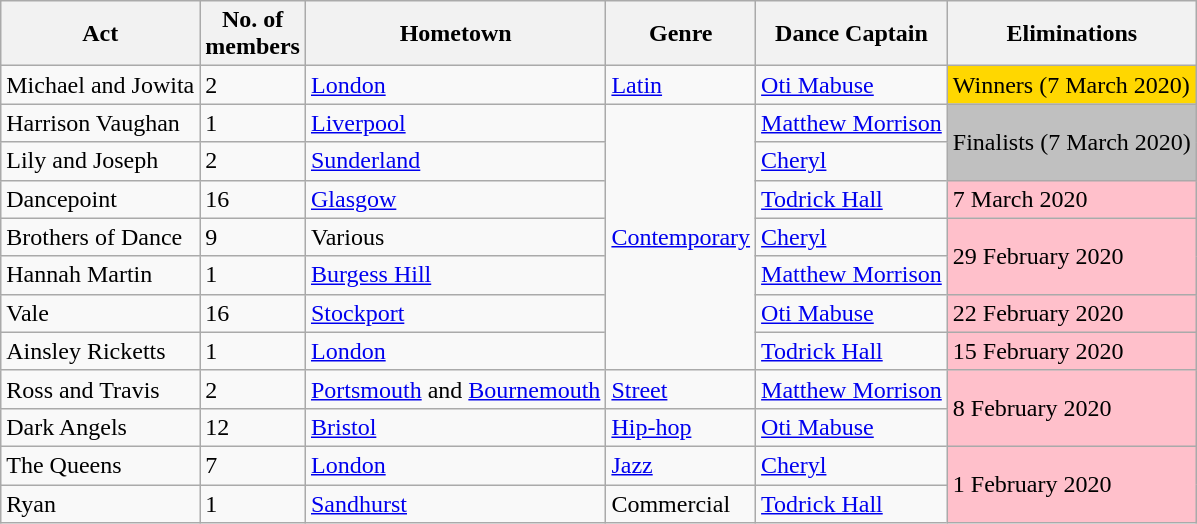<table class="wikitable">
<tr>
<th>Act</th>
<th>No. of<br>members</th>
<th>Hometown</th>
<th>Genre</th>
<th>Dance Captain</th>
<th>Eliminations</th>
</tr>
<tr>
<td>Michael and Jowita</td>
<td>2</td>
<td><a href='#'>London</a></td>
<td><a href='#'>Latin</a></td>
<td><a href='#'>Oti Mabuse</a></td>
<td style="background:gold">Winners (7 March 2020)</td>
</tr>
<tr>
<td>Harrison Vaughan</td>
<td>1</td>
<td><a href='#'>Liverpool</a></td>
<td rowspan="7"><a href='#'>Contemporary</a></td>
<td><a href='#'>Matthew Morrison</a></td>
<td rowspan="2" style="background:silver">Finalists (7 March 2020)</td>
</tr>
<tr>
<td>Lily and Joseph</td>
<td>2</td>
<td><a href='#'>Sunderland</a></td>
<td><a href='#'>Cheryl</a></td>
</tr>
<tr>
<td>Dancepoint</td>
<td>16</td>
<td><a href='#'>Glasgow</a></td>
<td><a href='#'>Todrick Hall</a></td>
<td style="background:pink">7 March 2020</td>
</tr>
<tr>
<td>Brothers of Dance</td>
<td>9</td>
<td>Various</td>
<td><a href='#'>Cheryl</a></td>
<td rowspan="2" style="background:pink">29 February 2020</td>
</tr>
<tr>
<td>Hannah Martin</td>
<td>1</td>
<td><a href='#'>Burgess Hill</a></td>
<td><a href='#'>Matthew Morrison</a></td>
</tr>
<tr>
<td>Vale</td>
<td>16</td>
<td><a href='#'>Stockport</a></td>
<td><a href='#'>Oti Mabuse</a></td>
<td style="background:pink">22 February 2020</td>
</tr>
<tr>
<td>Ainsley Ricketts</td>
<td>1</td>
<td><a href='#'>London</a></td>
<td><a href='#'>Todrick Hall</a></td>
<td style="background:pink">15 February 2020</td>
</tr>
<tr>
<td>Ross and Travis</td>
<td>2</td>
<td><a href='#'>Portsmouth</a> and <a href='#'>Bournemouth</a></td>
<td><a href='#'>Street</a></td>
<td><a href='#'>Matthew Morrison</a></td>
<td rowspan="2" style="background:pink">8 February 2020</td>
</tr>
<tr>
<td>Dark Angels</td>
<td>12</td>
<td><a href='#'>Bristol</a></td>
<td><a href='#'>Hip-hop</a></td>
<td><a href='#'>Oti Mabuse</a></td>
</tr>
<tr>
<td>The Queens</td>
<td>7</td>
<td><a href='#'>London</a></td>
<td><a href='#'>Jazz</a></td>
<td><a href='#'>Cheryl</a></td>
<td rowspan="2" style="background:pink">1 February 2020</td>
</tr>
<tr>
<td>Ryan</td>
<td>1</td>
<td><a href='#'>Sandhurst</a></td>
<td>Commercial</td>
<td><a href='#'>Todrick Hall</a></td>
</tr>
</table>
